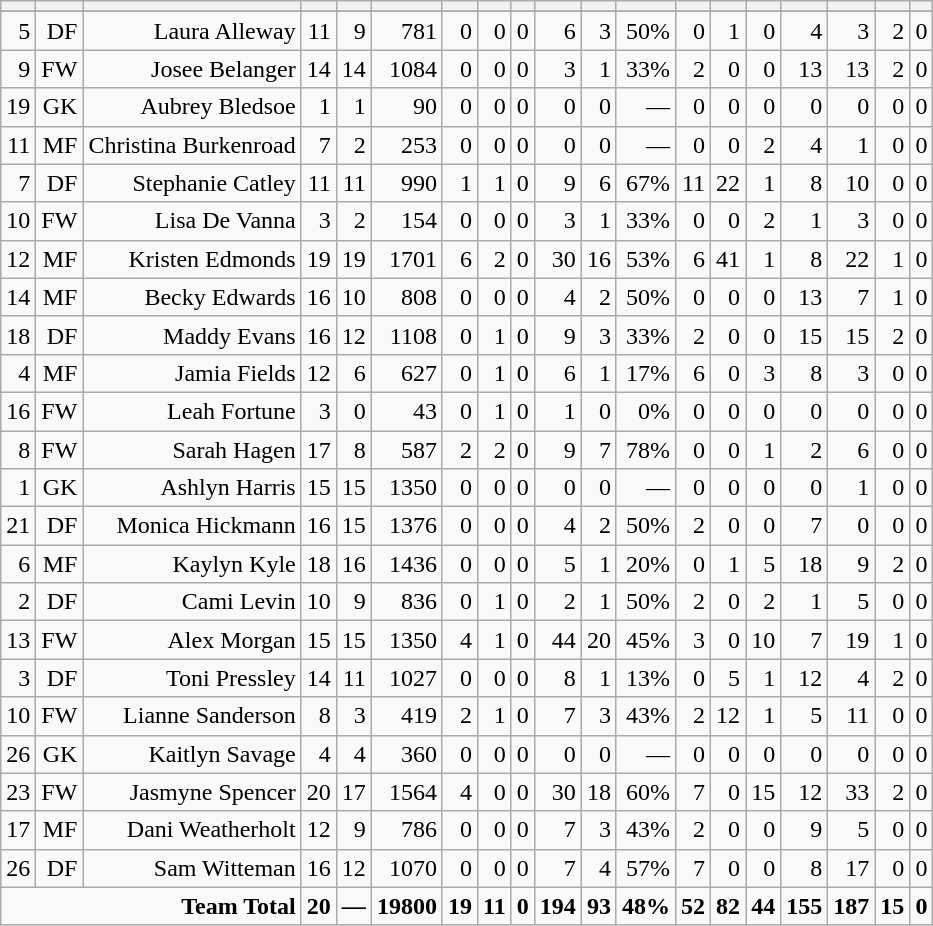<table class="wikitable sortable" style="text-align:right;">
<tr>
<th></th>
<th></th>
<th></th>
<th></th>
<th></th>
<th></th>
<th></th>
<th></th>
<th></th>
<th></th>
<th></th>
<th></th>
<th></th>
<th></th>
<th></th>
<th></th>
<th></th>
<th></th>
<th></th>
</tr>
<tr>
</tr>
<tr>
<td>5</td>
<td>DF</td>
<td>Laura Alleway</td>
<td>11</td>
<td>9</td>
<td>781</td>
<td>0</td>
<td>0</td>
<td>0</td>
<td>6</td>
<td>3</td>
<td>50%</td>
<td>0</td>
<td>1</td>
<td>0</td>
<td>4</td>
<td>3</td>
<td>2</td>
<td>0</td>
</tr>
<tr>
<td>9</td>
<td>FW</td>
<td>Josee Belanger</td>
<td>14</td>
<td>14</td>
<td>1084</td>
<td>0</td>
<td>0</td>
<td>0</td>
<td>3</td>
<td>1</td>
<td>33%</td>
<td>2</td>
<td>0</td>
<td>0</td>
<td>13</td>
<td>13</td>
<td>2</td>
<td>0</td>
</tr>
<tr>
<td>19</td>
<td>GK</td>
<td>Aubrey Bledsoe</td>
<td>1</td>
<td>1</td>
<td>90</td>
<td>0</td>
<td>0</td>
<td>0</td>
<td>0</td>
<td>0</td>
<td>—</td>
<td>0</td>
<td>0</td>
<td>0</td>
<td>0</td>
<td>0</td>
<td>0</td>
<td>0</td>
</tr>
<tr>
<td>11</td>
<td>MF</td>
<td>Christina Burkenroad</td>
<td>7</td>
<td>2</td>
<td>253</td>
<td>0</td>
<td>0</td>
<td>0</td>
<td>0</td>
<td>0</td>
<td>—</td>
<td>0</td>
<td>0</td>
<td>2</td>
<td>4</td>
<td>1</td>
<td>0</td>
<td>0</td>
</tr>
<tr>
<td>7</td>
<td>DF</td>
<td>Stephanie Catley</td>
<td>11</td>
<td>11</td>
<td>990</td>
<td>1</td>
<td>1</td>
<td>0</td>
<td>9</td>
<td>6</td>
<td>67%</td>
<td>11</td>
<td>22</td>
<td>1</td>
<td>8</td>
<td>10</td>
<td>0</td>
<td>0</td>
</tr>
<tr>
<td>10</td>
<td>FW</td>
<td>Lisa De Vanna</td>
<td>3</td>
<td>2</td>
<td>154</td>
<td>0</td>
<td>0</td>
<td>0</td>
<td>3</td>
<td>1</td>
<td>33%</td>
<td>0</td>
<td>0</td>
<td>2</td>
<td>1</td>
<td>3</td>
<td>0</td>
<td>0</td>
</tr>
<tr>
<td>12</td>
<td>MF</td>
<td>Kristen Edmonds</td>
<td>19</td>
<td>19</td>
<td>1701</td>
<td>6</td>
<td>2</td>
<td>0</td>
<td>30</td>
<td>16</td>
<td>53%</td>
<td>6</td>
<td>41</td>
<td>1</td>
<td>8</td>
<td>22</td>
<td>1</td>
<td>0</td>
</tr>
<tr>
<td>14</td>
<td>MF</td>
<td>Becky Edwards</td>
<td>16</td>
<td>10</td>
<td>808</td>
<td>0</td>
<td>0</td>
<td>0</td>
<td>4</td>
<td>2</td>
<td>50%</td>
<td>0</td>
<td>0</td>
<td>0</td>
<td>13</td>
<td>7</td>
<td>1</td>
<td>0</td>
</tr>
<tr>
<td>18</td>
<td>DF</td>
<td>Maddy Evans</td>
<td>16</td>
<td>12</td>
<td>1108</td>
<td>0</td>
<td>1</td>
<td>0</td>
<td>9</td>
<td>3</td>
<td>33%</td>
<td>2</td>
<td>0</td>
<td>0</td>
<td>15</td>
<td>15</td>
<td>2</td>
<td>0</td>
</tr>
<tr>
<td>4</td>
<td>MF</td>
<td>Jamia Fields</td>
<td>12</td>
<td>6</td>
<td>627</td>
<td>0</td>
<td>1</td>
<td>0</td>
<td>6</td>
<td>1</td>
<td>17%</td>
<td>6</td>
<td>0</td>
<td>3</td>
<td>8</td>
<td>3</td>
<td>0</td>
<td>0</td>
</tr>
<tr>
<td>16</td>
<td>FW</td>
<td>Leah Fortune</td>
<td>3</td>
<td>0</td>
<td>43</td>
<td>0</td>
<td>1</td>
<td>0</td>
<td>1</td>
<td>0</td>
<td>0%</td>
<td>0</td>
<td>0</td>
<td>0</td>
<td>0</td>
<td>0</td>
<td>0</td>
<td>0</td>
</tr>
<tr>
<td>8</td>
<td>FW</td>
<td>Sarah Hagen</td>
<td>17</td>
<td>8</td>
<td>587</td>
<td>2</td>
<td>2</td>
<td>0</td>
<td>9</td>
<td>7</td>
<td>78%</td>
<td>0</td>
<td>0</td>
<td>1</td>
<td>2</td>
<td>6</td>
<td>0</td>
<td>0</td>
</tr>
<tr>
<td>1</td>
<td>GK</td>
<td>Ashlyn Harris</td>
<td>15</td>
<td>15</td>
<td>1350</td>
<td>0</td>
<td>0</td>
<td>0</td>
<td>0</td>
<td>0</td>
<td>—</td>
<td>0</td>
<td>0</td>
<td>0</td>
<td>0</td>
<td>1</td>
<td>0</td>
<td>0</td>
</tr>
<tr>
<td>21</td>
<td>DF</td>
<td>Monica Hickmann</td>
<td>16</td>
<td>15</td>
<td>1376</td>
<td>0</td>
<td>0</td>
<td>0</td>
<td>4</td>
<td>2</td>
<td>50%</td>
<td>2</td>
<td>0</td>
<td>0</td>
<td>7</td>
<td>0</td>
<td>0</td>
<td>0</td>
</tr>
<tr>
<td>6</td>
<td>MF</td>
<td>Kaylyn Kyle</td>
<td>18</td>
<td>16</td>
<td>1436</td>
<td>0</td>
<td>0</td>
<td>0</td>
<td>5</td>
<td>1</td>
<td>20%</td>
<td>0</td>
<td>1</td>
<td>5</td>
<td>18</td>
<td>9</td>
<td>2</td>
<td>0</td>
</tr>
<tr>
<td>2</td>
<td>DF</td>
<td>Cami Levin</td>
<td>10</td>
<td>9</td>
<td>836</td>
<td>0</td>
<td>1</td>
<td>0</td>
<td>2</td>
<td>1</td>
<td>50%</td>
<td>2</td>
<td>0</td>
<td>2</td>
<td>1</td>
<td>5</td>
<td>0</td>
<td>0</td>
</tr>
<tr>
<td>13</td>
<td>FW</td>
<td>Alex Morgan</td>
<td>15</td>
<td>15</td>
<td>1350</td>
<td>4</td>
<td>1</td>
<td>0</td>
<td>44</td>
<td>20</td>
<td>45%</td>
<td>3</td>
<td>0</td>
<td>10</td>
<td>7</td>
<td>19</td>
<td>1</td>
<td>0</td>
</tr>
<tr>
<td>3</td>
<td>DF</td>
<td>Toni Pressley</td>
<td>14</td>
<td>11</td>
<td>1027</td>
<td>0</td>
<td>0</td>
<td>0</td>
<td>8</td>
<td>1</td>
<td>13%</td>
<td>0</td>
<td>5</td>
<td>1</td>
<td>12</td>
<td>4</td>
<td>2</td>
<td>0</td>
</tr>
<tr>
<td>10</td>
<td>FW</td>
<td>Lianne Sanderson</td>
<td>8</td>
<td>3</td>
<td>419</td>
<td>2</td>
<td>1</td>
<td>0</td>
<td>7</td>
<td>3</td>
<td>43%</td>
<td>2</td>
<td>12</td>
<td>1</td>
<td>5</td>
<td>11</td>
<td>0</td>
<td>0</td>
</tr>
<tr>
<td>26</td>
<td>GK</td>
<td>Kaitlyn Savage</td>
<td>4</td>
<td>4</td>
<td>360</td>
<td>0</td>
<td>0</td>
<td>0</td>
<td>0</td>
<td>0</td>
<td>—</td>
<td>0</td>
<td>0</td>
<td>0</td>
<td>0</td>
<td>0</td>
<td>0</td>
<td>0</td>
</tr>
<tr>
<td>23</td>
<td>FW</td>
<td>Jasmyne Spencer</td>
<td>20</td>
<td>17</td>
<td>1564</td>
<td>4</td>
<td>0</td>
<td>0</td>
<td>30</td>
<td>18</td>
<td>60%</td>
<td>7</td>
<td>0</td>
<td>15</td>
<td>12</td>
<td>33</td>
<td>2</td>
<td>0</td>
</tr>
<tr>
<td>17</td>
<td>MF</td>
<td>Dani Weatherholt</td>
<td>12</td>
<td>9</td>
<td>786</td>
<td>0</td>
<td>0</td>
<td>0</td>
<td>7</td>
<td>3</td>
<td>43%</td>
<td>2</td>
<td>0</td>
<td>0</td>
<td>9</td>
<td>5</td>
<td>0</td>
<td>0</td>
</tr>
<tr>
<td>26</td>
<td>DF</td>
<td>Sam Witteman</td>
<td>16</td>
<td>12</td>
<td>1070</td>
<td>0</td>
<td>0</td>
<td>0</td>
<td>7</td>
<td>4</td>
<td>57%</td>
<td>7</td>
<td>0</td>
<td>0</td>
<td>8</td>
<td>17</td>
<td>0</td>
<td>0</td>
</tr>
<tr class=sortbottom style="font-weight:bold;">
<td colspan=3>Team Total</td>
<td>20</td>
<td>—</td>
<td>19800</td>
<td>19</td>
<td>11</td>
<td>0</td>
<td>194</td>
<td>93</td>
<td>48%</td>
<td>52</td>
<td>82</td>
<td>44</td>
<td>155</td>
<td>187</td>
<td>15</td>
<td>0</td>
</tr>
</table>
